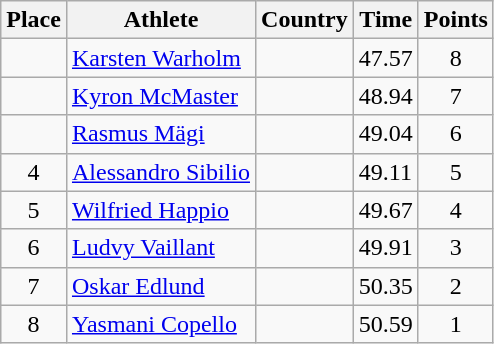<table class="wikitable">
<tr>
<th>Place</th>
<th>Athlete</th>
<th>Country</th>
<th>Time</th>
<th>Points</th>
</tr>
<tr>
<td align=center></td>
<td><a href='#'>Karsten Warholm</a></td>
<td></td>
<td>47.57</td>
<td align=center>8</td>
</tr>
<tr>
<td align=center></td>
<td><a href='#'>Kyron McMaster</a></td>
<td></td>
<td>48.94</td>
<td align=center>7</td>
</tr>
<tr>
<td align=center></td>
<td><a href='#'>Rasmus Mägi</a></td>
<td></td>
<td>49.04</td>
<td align=center>6</td>
</tr>
<tr>
<td align=center>4</td>
<td><a href='#'>Alessandro Sibilio</a></td>
<td></td>
<td>49.11</td>
<td align=center>5</td>
</tr>
<tr>
<td align=center>5</td>
<td><a href='#'>Wilfried Happio</a></td>
<td></td>
<td>49.67</td>
<td align=center>4</td>
</tr>
<tr>
<td align=center>6</td>
<td><a href='#'>Ludvy Vaillant</a></td>
<td></td>
<td>49.91</td>
<td align=center>3</td>
</tr>
<tr>
<td align=center>7</td>
<td><a href='#'>Oskar Edlund</a></td>
<td></td>
<td>50.35</td>
<td align=center>2</td>
</tr>
<tr>
<td align=center>8</td>
<td><a href='#'>Yasmani Copello</a></td>
<td></td>
<td>50.59</td>
<td align=center>1</td>
</tr>
</table>
